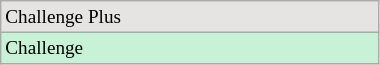<table class=wikitable style=font-size:80%;width:20%>
<tr bgcolor=#e5e4e2>
<td>Challenge Plus</td>
</tr>
<tr bgcolor=#c7f2d5>
<td>Challenge</td>
</tr>
</table>
